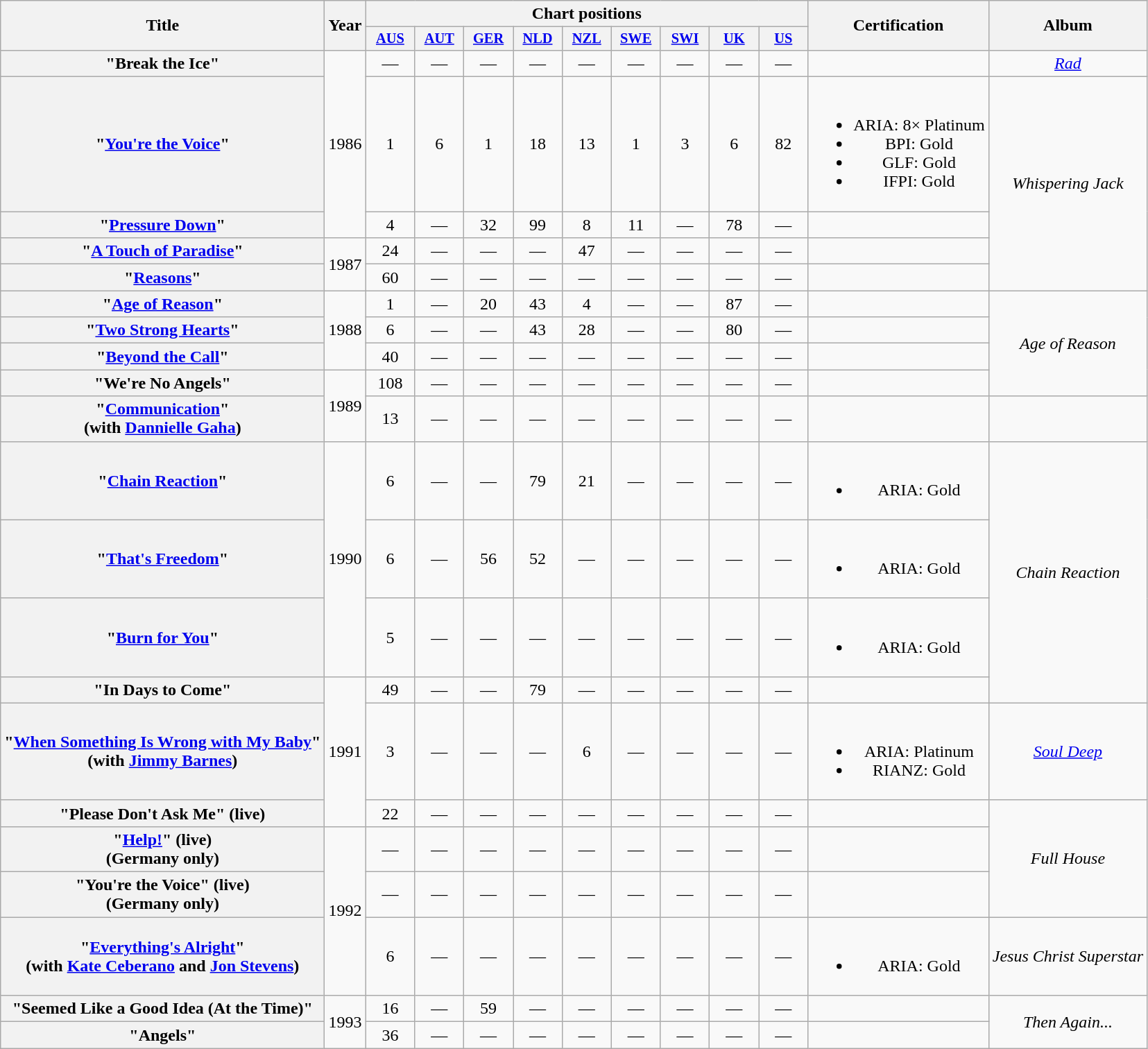<table class="wikitable plainrowheaders" style="text-align:center;">
<tr>
<th rowspan="2">Title</th>
<th rowspan="2">Year</th>
<th colspan="9">Chart positions</th>
<th rowspan="2">Certification</th>
<th rowspan="2">Album</th>
</tr>
<tr>
<th scope="col" style="width:3em;font-size:85%;"><a href='#'>AUS</a><br></th>
<th scope="col" style="width:3em;font-size:85%;"><a href='#'>AUT</a><br></th>
<th scope="col" style="width:3em;font-size:85%;"><a href='#'>GER</a><br></th>
<th scope="col" style="width:3em;font-size:85%;"><a href='#'>NLD</a><br></th>
<th scope="col" style="width:3em;font-size:85%;"><a href='#'>NZL</a><br></th>
<th scope="col" style="width:3em;font-size:85%;"><a href='#'>SWE</a><br></th>
<th scope="col" style="width:3em;font-size:85%;"><a href='#'>SWI</a><br></th>
<th scope="col" style="width:3em;font-size:85%;"><a href='#'>UK</a><br></th>
<th scope="col" style="width:3em;font-size:85%;"><a href='#'>US</a><br></th>
</tr>
<tr>
<th scope="row">"Break the Ice"</th>
<td rowspan="3">1986</td>
<td>—</td>
<td>—</td>
<td>—</td>
<td>—</td>
<td>—</td>
<td>—</td>
<td>—</td>
<td>—</td>
<td>—</td>
<td></td>
<td><em><a href='#'>Rad</a></em></td>
</tr>
<tr>
<th scope="row">"<a href='#'>You're the Voice</a>"</th>
<td>1</td>
<td>6</td>
<td>1</td>
<td>18</td>
<td>13</td>
<td>1</td>
<td>3</td>
<td>6</td>
<td>82</td>
<td><br><ul><li>ARIA: 8× Platinum</li><li>BPI: Gold</li><li>GLF: Gold</li><li>IFPI: Gold</li></ul></td>
<td rowspan="4"><em>Whispering Jack</em></td>
</tr>
<tr>
<th scope="row">"<a href='#'>Pressure Down</a>"</th>
<td>4</td>
<td>—</td>
<td>32</td>
<td>99</td>
<td>8</td>
<td>11</td>
<td>—</td>
<td>78</td>
<td>—</td>
<td></td>
</tr>
<tr>
<th scope="row">"<a href='#'>A Touch of Paradise</a>"</th>
<td rowspan="2">1987</td>
<td>24</td>
<td>—</td>
<td>—</td>
<td>—</td>
<td>47</td>
<td>—</td>
<td>—</td>
<td>—</td>
<td>—</td>
<td></td>
</tr>
<tr>
<th scope="row">"<a href='#'>Reasons</a>"</th>
<td>60</td>
<td>—</td>
<td>—</td>
<td>—</td>
<td>—</td>
<td>—</td>
<td>—</td>
<td>—</td>
<td>—</td>
<td></td>
</tr>
<tr>
<th scope="row">"<a href='#'>Age of Reason</a>"</th>
<td rowspan="3">1988</td>
<td>1</td>
<td>—</td>
<td>20</td>
<td>43</td>
<td>4</td>
<td>—</td>
<td>—</td>
<td>87</td>
<td>—</td>
<td></td>
<td rowspan="4"><em>Age of Reason</em></td>
</tr>
<tr>
<th scope="row">"<a href='#'>Two Strong Hearts</a>"</th>
<td>6</td>
<td>—</td>
<td>—</td>
<td>43</td>
<td>28</td>
<td>—</td>
<td>—</td>
<td>80</td>
<td>—</td>
<td></td>
</tr>
<tr>
<th scope="row">"<a href='#'>Beyond the Call</a>"</th>
<td>40</td>
<td>—</td>
<td>—</td>
<td>—</td>
<td>—</td>
<td>—</td>
<td>—</td>
<td>—</td>
<td>—</td>
<td></td>
</tr>
<tr>
<th scope="row">"We're No Angels"</th>
<td rowspan="2">1989</td>
<td>108</td>
<td>—</td>
<td>—</td>
<td>—</td>
<td>—</td>
<td>—</td>
<td>—</td>
<td>—</td>
<td>—</td>
<td></td>
</tr>
<tr>
<th scope="row">"<a href='#'>Communication</a>" <br> (with <a href='#'>Dannielle Gaha</a>)</th>
<td>13</td>
<td>—</td>
<td>—</td>
<td>—</td>
<td>—</td>
<td>—</td>
<td>—</td>
<td>—</td>
<td>—</td>
<td></td>
<td></td>
</tr>
<tr>
<th scope="row">"<a href='#'>Chain Reaction</a>"</th>
<td rowspan="3">1990</td>
<td>6</td>
<td>—</td>
<td>—</td>
<td>79</td>
<td>21</td>
<td>—</td>
<td>—</td>
<td>—</td>
<td>—</td>
<td><br><ul><li>ARIA: Gold</li></ul></td>
<td rowspan="4"><em>Chain Reaction</em></td>
</tr>
<tr>
<th scope="row">"<a href='#'>That's Freedom</a>"</th>
<td>6</td>
<td>—</td>
<td>56</td>
<td>52</td>
<td>—</td>
<td>—</td>
<td>—</td>
<td>—</td>
<td>—</td>
<td><br><ul><li>ARIA: Gold</li></ul></td>
</tr>
<tr>
<th scope="row">"<a href='#'>Burn for You</a>"</th>
<td>5</td>
<td>—</td>
<td>—</td>
<td>—</td>
<td>—</td>
<td>—</td>
<td>—</td>
<td>—</td>
<td>—</td>
<td><br><ul><li>ARIA: Gold</li></ul></td>
</tr>
<tr>
<th scope="row">"In Days to Come"</th>
<td rowspan="3">1991</td>
<td>49</td>
<td>—</td>
<td>—</td>
<td>79</td>
<td>—</td>
<td>—</td>
<td>—</td>
<td>—</td>
<td>—</td>
<td></td>
</tr>
<tr>
<th scope="row">"<a href='#'>When Something Is Wrong with My Baby</a>" <br> (with <a href='#'>Jimmy Barnes</a>)</th>
<td>3</td>
<td>—</td>
<td>—</td>
<td>—</td>
<td>6</td>
<td>—</td>
<td>—</td>
<td>—</td>
<td>—</td>
<td><br><ul><li>ARIA: Platinum</li><li>RIANZ: Gold</li></ul></td>
<td><em><a href='#'>Soul Deep</a></em></td>
</tr>
<tr>
<th scope="row">"Please Don't Ask Me" (live)</th>
<td>22</td>
<td>—</td>
<td>—</td>
<td>—</td>
<td>—</td>
<td>—</td>
<td>—</td>
<td>—</td>
<td>—</td>
<td></td>
<td rowspan="3"><em>Full House</em></td>
</tr>
<tr>
<th scope="row">"<a href='#'>Help!</a>" (live) <br> (Germany only)</th>
<td rowspan="3">1992</td>
<td>—</td>
<td>—</td>
<td>—</td>
<td>—</td>
<td>—</td>
<td>—</td>
<td>—</td>
<td>—</td>
<td>—</td>
<td></td>
</tr>
<tr>
<th scope="row">"You're the Voice" (live) <br> (Germany only)</th>
<td>—</td>
<td>—</td>
<td>—</td>
<td>—</td>
<td>—</td>
<td>—</td>
<td>—</td>
<td>—</td>
<td>—</td>
<td></td>
</tr>
<tr>
<th scope="row">"<a href='#'>Everything's Alright</a>" <br> (with <a href='#'>Kate Ceberano</a> and <a href='#'>Jon Stevens</a>)</th>
<td>6</td>
<td>—</td>
<td>—</td>
<td>—</td>
<td>—</td>
<td>—</td>
<td>—</td>
<td>—</td>
<td>—</td>
<td><br><ul><li>ARIA: Gold</li></ul></td>
<td><em>Jesus Christ Superstar</em></td>
</tr>
<tr>
<th scope="row">"Seemed Like a Good Idea (At the Time)"</th>
<td rowspan="2">1993</td>
<td>16</td>
<td>—</td>
<td>59</td>
<td>—</td>
<td>—</td>
<td>—</td>
<td>—</td>
<td>—</td>
<td>—</td>
<td></td>
<td rowspan="2"><em>Then Again...</em></td>
</tr>
<tr>
<th scope="row">"Angels"</th>
<td>36</td>
<td>—</td>
<td>—</td>
<td>—</td>
<td>—</td>
<td>—</td>
<td>—</td>
<td>—</td>
<td>—</td>
<td></td>
</tr>
</table>
